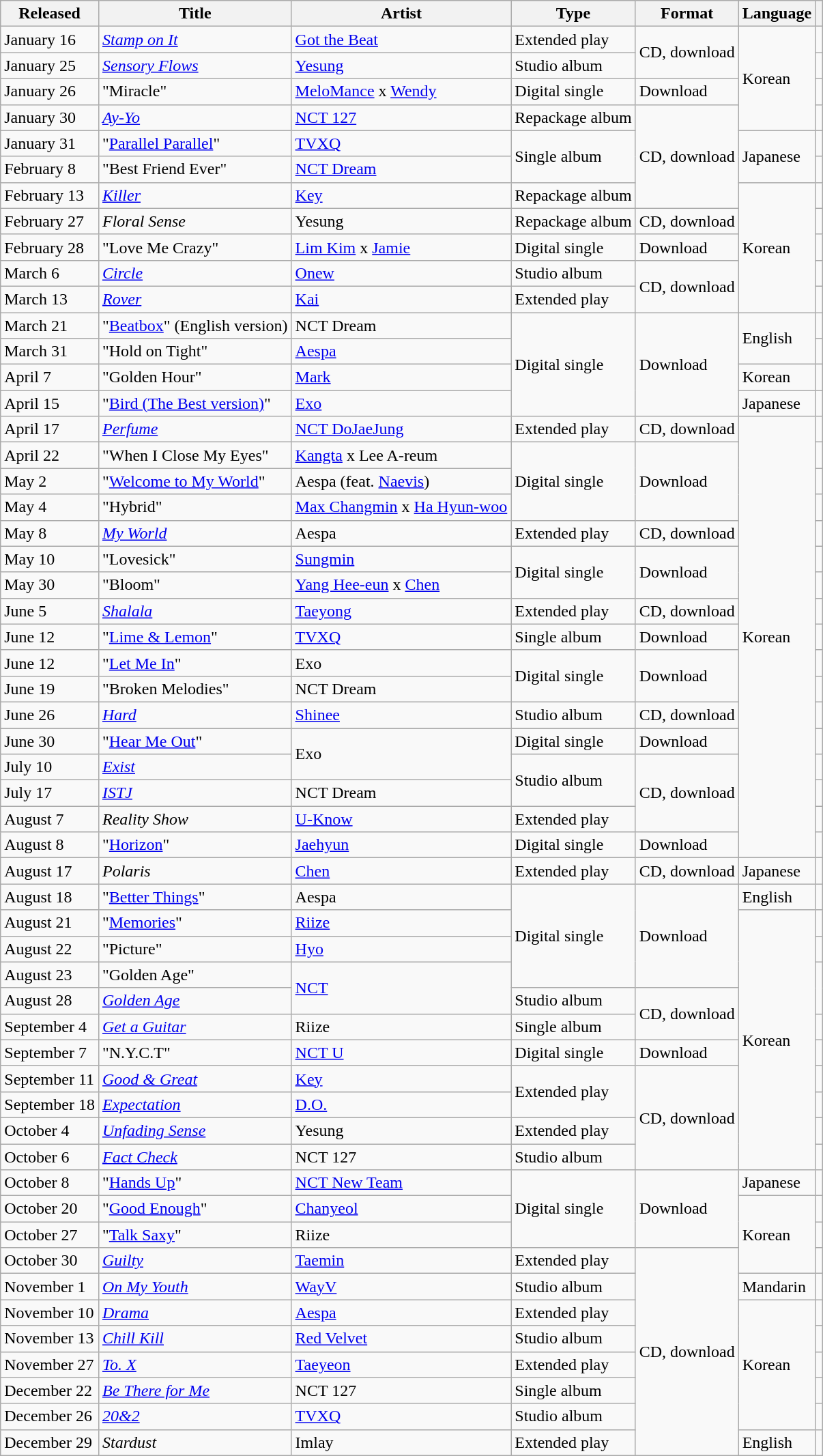<table class="wikitable sortable">
<tr>
<th scope="col">Released</th>
<th scope="col">Title</th>
<th scope="col">Artist</th>
<th scope="col">Type</th>
<th scope="col">Format</th>
<th scope="col">Language</th>
<th scope="col" class="unsortable"></th>
</tr>
<tr>
<td>January 16</td>
<td><em><a href='#'>Stamp on It</a></em></td>
<td><a href='#'>Got the Beat</a></td>
<td>Extended play</td>
<td rowspan="2">CD, download</td>
<td rowspan="4">Korean</td>
<td></td>
</tr>
<tr>
<td>January 25</td>
<td><em><a href='#'>Sensory Flows</a></em></td>
<td><a href='#'>Yesung</a></td>
<td>Studio album</td>
<td></td>
</tr>
<tr>
<td>January 26</td>
<td>"Miracle"</td>
<td><a href='#'>MeloMance</a> x <a href='#'>Wendy</a></td>
<td>Digital single</td>
<td>Download</td>
<td></td>
</tr>
<tr>
<td>January 30</td>
<td><em><a href='#'>Ay-Yo</a></em></td>
<td><a href='#'>NCT 127</a></td>
<td>Repackage album</td>
<td rowspan="4">CD, download</td>
<td></td>
</tr>
<tr>
<td>January 31</td>
<td>"<a href='#'>Parallel Parallel</a>"</td>
<td><a href='#'>TVXQ</a></td>
<td rowspan="2">Single album</td>
<td rowspan="2">Japanese</td>
<td></td>
</tr>
<tr>
<td>February 8</td>
<td>"Best Friend Ever"</td>
<td><a href='#'>NCT Dream</a></td>
<td></td>
</tr>
<tr>
<td>February 13</td>
<td><em><a href='#'>Killer</a></em></td>
<td><a href='#'>Key</a></td>
<td>Repackage album</td>
<td rowspan="5">Korean</td>
<td></td>
</tr>
<tr>
<td>February 27</td>
<td><em>Floral Sense</em></td>
<td>Yesung</td>
<td>Repackage album</td>
<td>CD, download</td>
<td></td>
</tr>
<tr>
<td>February 28</td>
<td>"Love Me Crazy"</td>
<td><a href='#'>Lim Kim</a> x <a href='#'>Jamie</a></td>
<td>Digital single</td>
<td>Download</td>
<td></td>
</tr>
<tr>
<td>March 6</td>
<td><em><a href='#'>Circle</a></em></td>
<td><a href='#'>Onew</a></td>
<td>Studio album</td>
<td rowspan="2">CD, download</td>
<td></td>
</tr>
<tr>
<td>March 13</td>
<td><em><a href='#'>Rover</a></em></td>
<td><a href='#'>Kai</a></td>
<td>Extended play</td>
<td></td>
</tr>
<tr>
<td>March 21</td>
<td>"<a href='#'>Beatbox</a>" (English version)</td>
<td>NCT Dream</td>
<td rowspan="4">Digital single</td>
<td rowspan="4">Download</td>
<td rowspan="2">English</td>
<td></td>
</tr>
<tr>
<td>March 31</td>
<td>"Hold on Tight"</td>
<td><a href='#'>Aespa</a></td>
<td></td>
</tr>
<tr>
<td>April 7</td>
<td>"Golden Hour"</td>
<td><a href='#'>Mark</a></td>
<td>Korean</td>
<td></td>
</tr>
<tr>
<td>April 15</td>
<td>"<a href='#'>Bird (The Best version)</a>"</td>
<td><a href='#'>Exo</a></td>
<td>Japanese</td>
<td></td>
</tr>
<tr>
<td>April 17</td>
<td><a href='#'><em>Perfume</em></a></td>
<td><a href='#'>NCT DoJaeJung</a></td>
<td>Extended play</td>
<td>CD, download</td>
<td rowspan="17">Korean</td>
<td></td>
</tr>
<tr>
<td>April 22</td>
<td>"When I Close My Eyes"</td>
<td><a href='#'>Kangta</a> x Lee A-reum</td>
<td rowspan="3">Digital single</td>
<td rowspan="3">Download</td>
<td></td>
</tr>
<tr>
<td>May 2</td>
<td>"<a href='#'>Welcome to My World</a>"</td>
<td>Aespa (feat. <a href='#'>Naevis</a>)</td>
<td></td>
</tr>
<tr>
<td>May 4</td>
<td>"Hybrid"</td>
<td><a href='#'>Max Changmin</a> x <a href='#'>Ha Hyun-woo</a></td>
<td></td>
</tr>
<tr>
<td>May 8</td>
<td><em><a href='#'>My World</a></em></td>
<td>Aespa</td>
<td>Extended play</td>
<td>CD, download</td>
<td></td>
</tr>
<tr>
<td>May 10</td>
<td>"Lovesick"</td>
<td><a href='#'>Sungmin</a></td>
<td rowspan="2">Digital single</td>
<td rowspan="2">Download</td>
<td></td>
</tr>
<tr>
<td>May 30</td>
<td>"Bloom"</td>
<td><a href='#'>Yang Hee-eun</a> x <a href='#'>Chen</a></td>
<td></td>
</tr>
<tr>
<td>June 5</td>
<td><em><a href='#'>Shalala</a></em></td>
<td><a href='#'>Taeyong</a></td>
<td>Extended play</td>
<td>CD, download</td>
<td></td>
</tr>
<tr>
<td>June 12</td>
<td>"<a href='#'>Lime & Lemon</a>"</td>
<td><a href='#'>TVXQ</a></td>
<td>Single album</td>
<td>Download</td>
<td></td>
</tr>
<tr>
<td>June 12</td>
<td>"<a href='#'>Let Me In</a>"</td>
<td>Exo</td>
<td rowspan="2">Digital single</td>
<td rowspan="2">Download</td>
<td></td>
</tr>
<tr>
<td>June 19</td>
<td>"Broken Melodies"</td>
<td>NCT Dream</td>
<td></td>
</tr>
<tr>
<td>June 26</td>
<td><em><a href='#'>Hard</a></em></td>
<td><a href='#'>Shinee</a></td>
<td>Studio album</td>
<td>CD, download</td>
<td></td>
</tr>
<tr>
<td>June 30</td>
<td>"<a href='#'>Hear Me Out</a>"</td>
<td rowspan="2">Exo</td>
<td>Digital single</td>
<td>Download</td>
<td></td>
</tr>
<tr>
<td>July 10</td>
<td><em><a href='#'>Exist</a></em></td>
<td rowspan="2">Studio album</td>
<td rowspan="3">CD, download</td>
<td></td>
</tr>
<tr>
<td>July 17</td>
<td><em><a href='#'>ISTJ</a></em></td>
<td>NCT Dream</td>
<td></td>
</tr>
<tr>
<td>August 7</td>
<td><em>Reality Show</em></td>
<td><a href='#'>U-Know</a></td>
<td>Extended play</td>
<td></td>
</tr>
<tr>
<td>August 8</td>
<td>"<a href='#'>Horizon</a>"</td>
<td><a href='#'>Jaehyun</a></td>
<td>Digital single</td>
<td>Download</td>
<td></td>
</tr>
<tr>
<td>August 17</td>
<td><em>Polaris</em></td>
<td><a href='#'>Chen</a></td>
<td>Extended play</td>
<td>CD, download</td>
<td>Japanese</td>
<td></td>
</tr>
<tr>
<td>August 18</td>
<td>"<a href='#'>Better Things</a>"</td>
<td>Aespa</td>
<td rowspan="4">Digital single</td>
<td rowspan="4">Download</td>
<td>English</td>
<td></td>
</tr>
<tr>
<td>August 21</td>
<td>"<a href='#'>Memories</a>"</td>
<td><a href='#'>Riize</a></td>
<td rowspan="10">Korean</td>
<td></td>
</tr>
<tr>
<td>August 22</td>
<td>"Picture"</td>
<td><a href='#'>Hyo</a></td>
<td></td>
</tr>
<tr>
<td>August 23</td>
<td>"Golden Age"</td>
<td rowspan="2"><a href='#'>NCT</a></td>
<td rowspan="2"></td>
</tr>
<tr>
<td>August 28</td>
<td><em><a href='#'>Golden Age</a></em></td>
<td>Studio album</td>
<td rowspan="2">CD, download</td>
</tr>
<tr>
<td>September 4</td>
<td><em><a href='#'>Get a Guitar</a></em></td>
<td>Riize</td>
<td>Single album</td>
<td></td>
</tr>
<tr>
<td>September 7</td>
<td>"N.Y.C.T"</td>
<td><a href='#'>NCT U</a></td>
<td>Digital single</td>
<td>Download</td>
<td></td>
</tr>
<tr>
<td>September 11</td>
<td><em><a href='#'>Good & Great</a></em></td>
<td><a href='#'>Key</a></td>
<td rowspan="2">Extended play</td>
<td rowspan="4">CD, download</td>
<td></td>
</tr>
<tr>
<td>September 18</td>
<td><em><a href='#'>Expectation</a></em></td>
<td><a href='#'>D.O.</a></td>
<td></td>
</tr>
<tr>
<td>October 4</td>
<td><em><a href='#'>Unfading Sense</a></em></td>
<td>Yesung</td>
<td>Extended play</td>
<td></td>
</tr>
<tr>
<td>October 6</td>
<td><em><a href='#'>Fact Check</a></em></td>
<td>NCT 127</td>
<td>Studio album</td>
<td></td>
</tr>
<tr>
<td>October 8</td>
<td>"<a href='#'>Hands Up</a>"</td>
<td><a href='#'>NCT New Team</a></td>
<td rowspan="3">Digital single</td>
<td rowspan="3">Download</td>
<td>Japanese</td>
<td></td>
</tr>
<tr>
<td>October 20</td>
<td>"<a href='#'>Good Enough</a>"</td>
<td><a href='#'>Chanyeol</a></td>
<td rowspan="3">Korean</td>
<td></td>
</tr>
<tr>
<td>October 27</td>
<td>"<a href='#'>Talk Saxy</a>"</td>
<td>Riize</td>
<td></td>
</tr>
<tr>
<td>October 30</td>
<td><em><a href='#'>Guilty</a></em></td>
<td><a href='#'>Taemin</a></td>
<td>Extended play</td>
<td rowspan="8">CD, download</td>
<td></td>
</tr>
<tr>
<td>November 1</td>
<td><em><a href='#'>On My Youth</a></em></td>
<td><a href='#'>WayV</a></td>
<td>Studio album</td>
<td>Mandarin</td>
<td></td>
</tr>
<tr>
<td>November 10</td>
<td><em><a href='#'>Drama</a></em></td>
<td><a href='#'>Aespa</a></td>
<td>Extended play</td>
<td rowspan="5">Korean</td>
<td></td>
</tr>
<tr>
<td>November 13</td>
<td><em><a href='#'>Chill Kill</a></em></td>
<td><a href='#'>Red Velvet</a></td>
<td>Studio album</td>
<td></td>
</tr>
<tr>
<td>November 27</td>
<td><em><a href='#'>To. X</a></em></td>
<td><a href='#'>Taeyeon</a></td>
<td>Extended play</td>
<td></td>
</tr>
<tr>
<td>December 22</td>
<td><em><a href='#'>Be There for Me</a></em></td>
<td>NCT 127</td>
<td>Single album</td>
<td></td>
</tr>
<tr>
<td>December 26</td>
<td><em><a href='#'>20&2</a></em></td>
<td><a href='#'>TVXQ</a></td>
<td>Studio album</td>
<td></td>
</tr>
<tr>
<td>December 29</td>
<td><em>Stardust</em></td>
<td>Imlay</td>
<td>Extended play</td>
<td>English</td>
<td></td>
</tr>
</table>
